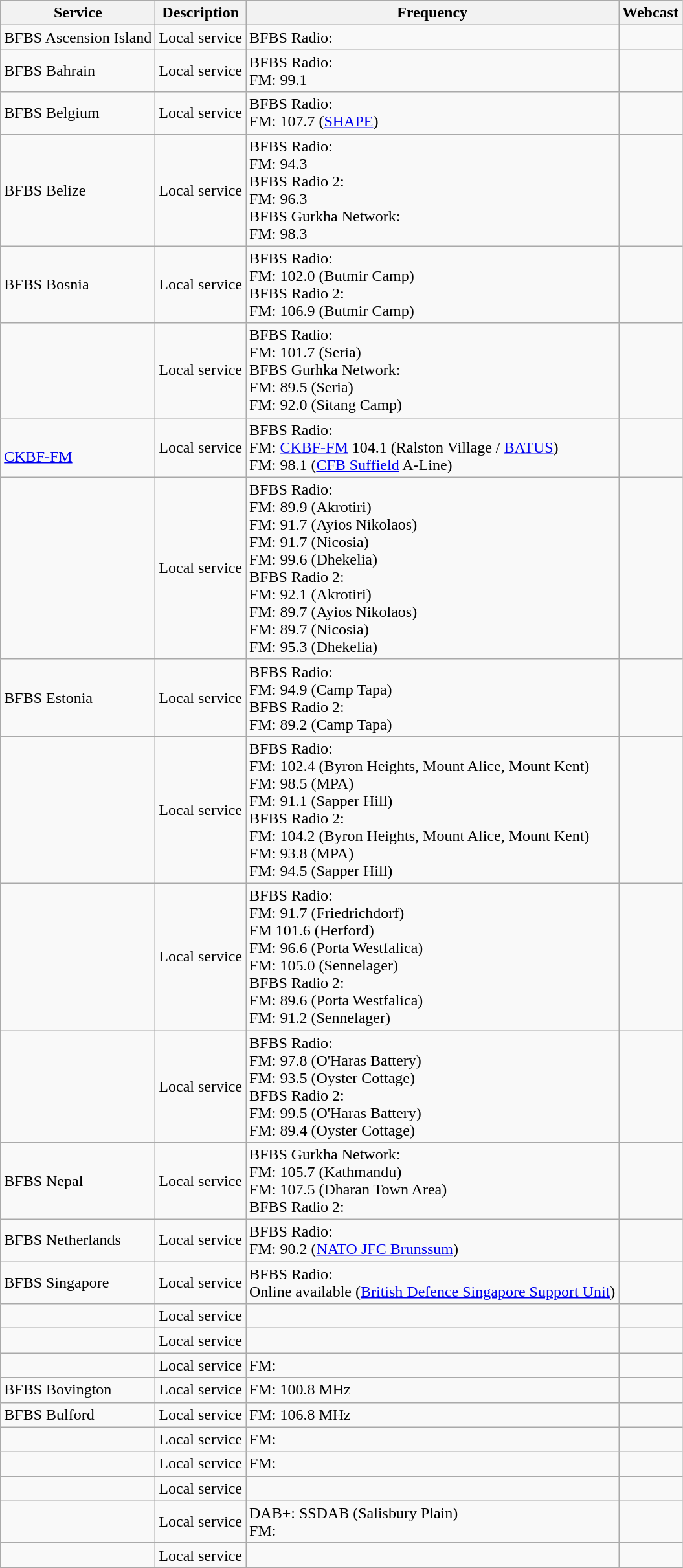<table class="wikitable">
<tr>
<th>Service</th>
<th>Description</th>
<th>Frequency</th>
<th>Webcast</th>
</tr>
<tr>
<td>BFBS Ascension Island</td>
<td>Local service</td>
<td>BFBS Radio: </td>
<td></td>
</tr>
<tr>
<td>BFBS Bahrain</td>
<td>Local service</td>
<td>BFBS Radio:<br>FM: 99.1</td>
<td></td>
</tr>
<tr>
<td>BFBS Belgium</td>
<td>Local service</td>
<td>BFBS Radio:<br>FM: 107.7 (<a href='#'>SHAPE</a>)</td>
<td></td>
</tr>
<tr>
<td>BFBS Belize</td>
<td>Local service</td>
<td>BFBS Radio:<br>FM: 94.3<br>BFBS Radio 2:<br>FM: 96.3<br>BFBS Gurkha Network:<br>FM: 98.3</td>
<td></td>
</tr>
<tr>
<td>BFBS Bosnia</td>
<td>Local service</td>
<td>BFBS Radio:<br>FM: 102.0 (Butmir Camp)<br>BFBS Radio 2:<br>FM: 106.9 (Butmir Camp)</td>
<td></td>
</tr>
<tr>
<td></td>
<td>Local service</td>
<td>BFBS Radio:<br>FM: 101.7 (Seria)<br>BFBS Gurhka Network:<br>FM: 89.5 (Seria)<br>FM: 92.0 (Sitang Camp)</td>
<td></td>
</tr>
<tr>
<td><br><a href='#'>CKBF-FM</a></td>
<td>Local service</td>
<td>BFBS Radio:<br>FM: <a href='#'>CKBF-FM</a> 104.1 (Ralston Village / <a href='#'>BATUS</a>)<br>FM: 98.1 (<a href='#'>CFB Suffield</a> A-Line)</td>
<td></td>
</tr>
<tr>
<td></td>
<td>Local service</td>
<td>BFBS Radio:<br>FM: 89.9 (Akrotiri)<br>FM: 91.7 (Ayios Nikolaos)<br>FM: 91.7 (Nicosia)<br>FM: 99.6 (Dhekelia)<br>BFBS Radio 2:<br>FM: 92.1 (Akrotiri)<br>FM: 89.7 (Ayios Nikolaos)<br>FM: 89.7 (Nicosia)<br>FM: 95.3 (Dhekelia)</td>
<td></td>
</tr>
<tr>
<td>BFBS Estonia</td>
<td>Local service</td>
<td>BFBS Radio:<br>FM: 94.9 (Camp Tapa)<br>BFBS Radio 2:<br>FM: 89.2 (Camp Tapa)</td>
<td></td>
</tr>
<tr>
<td></td>
<td>Local service</td>
<td>BFBS Radio:<br>FM: 102.4 (Byron Heights, Mount Alice, Mount Kent)<br>FM: 98.5 (MPA)<br>FM: 91.1 (Sapper Hill)<br>BFBS Radio 2:<br>FM: 104.2 (Byron Heights, Mount Alice, Mount Kent)<br>FM: 93.8 (MPA)<br>FM: 94.5 (Sapper Hill)</td>
<td></td>
</tr>
<tr>
<td></td>
<td>Local service</td>
<td>BFBS Radio:<br>FM: 91.7 (Friedrichdorf)<br>FM 101.6 (Herford)<br>FM: 96.6 (Porta Westfalica)<br>FM: 105.0 (Sennelager)<br>BFBS Radio 2:<br>FM: 89.6 (Porta Westfalica)<br>FM: 91.2 (Sennelager)</td>
<td></td>
</tr>
<tr>
<td></td>
<td>Local service</td>
<td>BFBS Radio:<br>FM: 97.8 (O'Haras Battery)<br>FM: 93.5 (Oyster Cottage)<br>BFBS Radio 2:<br>FM: 99.5 (O'Haras Battery)<br>FM: 89.4 (Oyster Cottage)</td>
<td></td>
</tr>
<tr>
<td>BFBS Nepal</td>
<td>Local service</td>
<td>BFBS Gurkha Network:<br>FM: 105.7 (Kathmandu)<br>FM: 107.5 (Dharan Town Area)<br>BFBS Radio 2:</td>
<td></td>
</tr>
<tr>
<td>BFBS Netherlands</td>
<td>Local service</td>
<td>BFBS Radio:<br>FM: 90.2 (<a href='#'>NATO JFC Brunssum</a>)</td>
<td></td>
</tr>
<tr>
<td>BFBS Singapore</td>
<td>Local service</td>
<td>BFBS Radio:<br>Online available (<a href='#'>British Defence Singapore Support Unit</a>)</td>
<td></td>
</tr>
<tr>
<td></td>
<td>Local service</td>
<td></td>
<td></td>
</tr>
<tr>
<td></td>
<td>Local service</td>
<td></td>
<td></td>
</tr>
<tr>
<td></td>
<td>Local service</td>
<td>FM: </td>
<td></td>
</tr>
<tr>
<td>BFBS Bovington</td>
<td>Local service</td>
<td>FM: 100.8 MHz</td>
<td></td>
</tr>
<tr>
<td>BFBS Bulford</td>
<td>Local service</td>
<td>FM: 106.8 MHz</td>
<td></td>
</tr>
<tr>
<td></td>
<td>Local service</td>
<td>FM: </td>
<td></td>
</tr>
<tr>
<td></td>
<td>Local service</td>
<td>FM: </td>
<td></td>
</tr>
<tr>
<td> </td>
<td>Local service</td>
<td></td>
<td></td>
</tr>
<tr>
<td></td>
<td>Local service</td>
<td>DAB+: SSDAB (Salisbury Plain)<br>FM: </td>
<td></td>
</tr>
<tr>
<td></td>
<td>Local service</td>
<td></td>
<td></td>
</tr>
<tr>
</tr>
</table>
